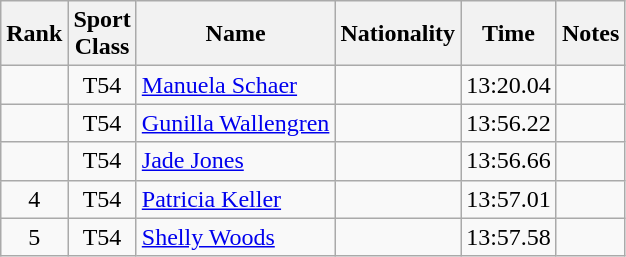<table class="wikitable sortable" style="text-align:center">
<tr>
<th>Rank</th>
<th>Sport<br>Class</th>
<th>Name</th>
<th>Nationality</th>
<th>Time</th>
<th>Notes</th>
</tr>
<tr>
<td></td>
<td>T54</td>
<td align=left><a href='#'>Manuela Schaer</a></td>
<td align=left></td>
<td>13:20.04</td>
<td></td>
</tr>
<tr>
<td></td>
<td>T54</td>
<td align=left><a href='#'>Gunilla Wallengren</a></td>
<td align=left></td>
<td>13:56.22</td>
<td></td>
</tr>
<tr>
<td></td>
<td>T54</td>
<td align=left><a href='#'>Jade Jones</a></td>
<td align=left></td>
<td>13:56.66</td>
<td></td>
</tr>
<tr>
<td>4</td>
<td>T54</td>
<td align=left><a href='#'>Patricia Keller</a></td>
<td align=left></td>
<td>13:57.01</td>
<td></td>
</tr>
<tr>
<td>5</td>
<td>T54</td>
<td align=left><a href='#'>Shelly Woods</a></td>
<td align=left></td>
<td>13:57.58</td>
<td></td>
</tr>
</table>
